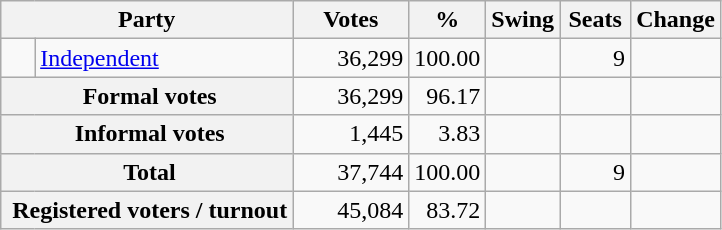<table class="wikitable" style="text-align:right; margin-bottom:0">
<tr>
<th style="width:10px" colspan=3>Party</th>
<th style="width:70px;">Votes</th>
<th style="width:40px;">%</th>
<th style="width:40px;">Swing</th>
<th style="width:40px;">Seats</th>
<th style="width:40px;">Change</th>
</tr>
<tr>
<td> </td>
<td style="text-align:left;" colspan="2"><a href='#'>Independent</a></td>
<td>36,299</td>
<td>100.00</td>
<td></td>
<td>9</td>
<td></td>
</tr>
<tr>
<th colspan="3" rowspan="1"> Formal votes</th>
<td>36,299</td>
<td>96.17</td>
<td></td>
<td></td>
<td></td>
</tr>
<tr>
<th colspan="3" rowspan="1"> Informal votes</th>
<td>1,445</td>
<td>3.83</td>
<td></td>
<td></td>
<td></td>
</tr>
<tr>
<th colspan="3" rowspan="1"> Total</th>
<td>37,744</td>
<td>100.00</td>
<td></td>
<td>9</td>
<td></td>
</tr>
<tr>
<th colspan="3" rowspan="1"> Registered voters / turnout</th>
<td>45,084</td>
<td>83.72</td>
<td></td>
<td></td>
<td></td>
</tr>
</table>
